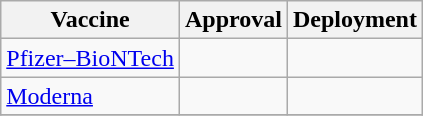<table class="wikitable">
<tr>
<th>Vaccine</th>
<th>Approval</th>
<th>Deployment</th>
</tr>
<tr>
<td><a href='#'>Pfizer–BioNTech</a></td>
<td></td>
<td></td>
</tr>
<tr>
<td><a href='#'>Moderna</a></td>
<td></td>
<td></td>
</tr>
<tr>
</tr>
</table>
